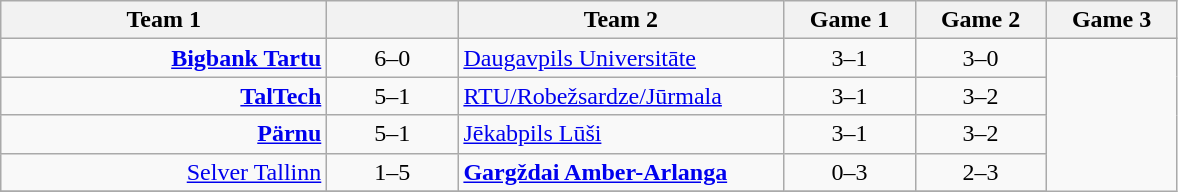<table class=wikitable style="text-align:center">
<tr>
<th width=210>Team 1</th>
<th width=80></th>
<th width=210>Team 2</th>
<th width=80>Game 1</th>
<th width=80>Game 2</th>
<th width=80>Game 3</th>
</tr>
<tr>
<td align=right><strong><a href='#'>Bigbank Tartu</a></strong> </td>
<td>6–0</td>
<td align=left> <a href='#'>Daugavpils Universitāte</a></td>
<td>3–1</td>
<td>3–0</td>
</tr>
<tr>
<td align=right><strong><a href='#'>TalTech</a></strong> </td>
<td>5–1</td>
<td align=left> <a href='#'>RTU/Robežsardze/Jūrmala</a></td>
<td>3–1</td>
<td>3–2</td>
</tr>
<tr>
<td align=right><strong><a href='#'>Pärnu</a></strong> </td>
<td>5–1</td>
<td align=left> <a href='#'>Jēkabpils Lūši</a></td>
<td>3–1</td>
<td>3–2</td>
</tr>
<tr>
<td align=right><a href='#'>Selver Tallinn</a> </td>
<td>1–5</td>
<td align=left> <strong><a href='#'>Gargždai Amber-Arlanga</a></strong></td>
<td>0–3</td>
<td>2–3</td>
</tr>
<tr>
</tr>
</table>
